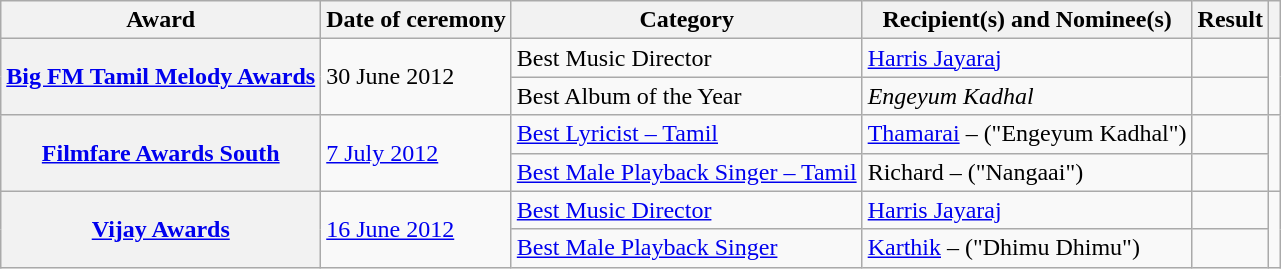<table class="wikitable plainrowheaders sortable">
<tr>
<th scope="col">Award</th>
<th scope="col">Date of ceremony</th>
<th scope="col">Category</th>
<th scope="col">Recipient(s) and Nominee(s)</th>
<th scope="col">Result</th>
<th scope="col" class="unsortable"></th>
</tr>
<tr>
<th rowspan="2" scope="row"><a href='#'>Big FM Tamil Melody Awards</a></th>
<td rowspan="2">30 June 2012</td>
<td>Best Music Director</td>
<td><a href='#'>Harris Jayaraj</a></td>
<td></td>
<td rowspan="2" style="text-align:center;"></td>
</tr>
<tr>
<td>Best Album of the Year</td>
<td><em>Engeyum Kadhal</em></td>
<td></td>
</tr>
<tr>
<th rowspan="2" scope="row"><a href='#'>Filmfare Awards South</a></th>
<td rowspan="2"><a href='#'>7 July 2012</a></td>
<td><a href='#'>Best Lyricist – Tamil</a></td>
<td><a href='#'>Thamarai</a> – ("Engeyum Kadhal")</td>
<td></td>
<td rowspan="2" style="text-align:center;"><br><br></td>
</tr>
<tr>
<td><a href='#'>Best Male Playback Singer – Tamil</a></td>
<td>Richard – ("Nangaai")</td>
<td></td>
</tr>
<tr>
<th rowspan="2" scope="row"><a href='#'>Vijay Awards</a></th>
<td rowspan="2"><a href='#'>16 June 2012</a></td>
<td><a href='#'>Best Music Director</a></td>
<td><a href='#'>Harris Jayaraj</a></td>
<td></td>
<td rowspan="2" style="text-align:center;"><br></td>
</tr>
<tr>
<td><a href='#'>Best Male Playback Singer</a></td>
<td><a href='#'>Karthik</a> – ("Dhimu Dhimu")</td>
<td></td>
</tr>
</table>
